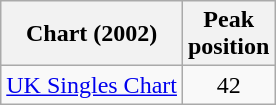<table class="wikitable sortable">
<tr>
<th>Chart (2002)</th>
<th>Peak<br>position</th>
</tr>
<tr>
<td><a href='#'>UK Singles Chart</a></td>
<td align="center">42</td>
</tr>
</table>
